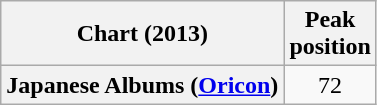<table class="wikitable sortable plainrowheaders">
<tr>
<th>Chart (2013)</th>
<th>Peak<br>position</th>
</tr>
<tr>
<th scope="row">Japanese Albums (<a href='#'>Oricon</a>)</th>
<td style="text-align:center;">72</td>
</tr>
</table>
